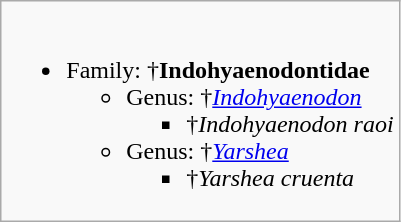<table class="wikitable">
<tr style="vertical-align:top;">
<td><br><ul><li>Family: †<strong>Indohyaenodontidae</strong> <ul><li>Genus: †<em><a href='#'>Indohyaenodon</a></em> <ul><li>†<em>Indohyaenodon raoi</em> </li></ul></li><li>Genus: †<em><a href='#'>Yarshea</a></em> <ul><li>†<em>Yarshea cruenta</em> </li></ul></li></ul></li></ul></td>
</tr>
</table>
